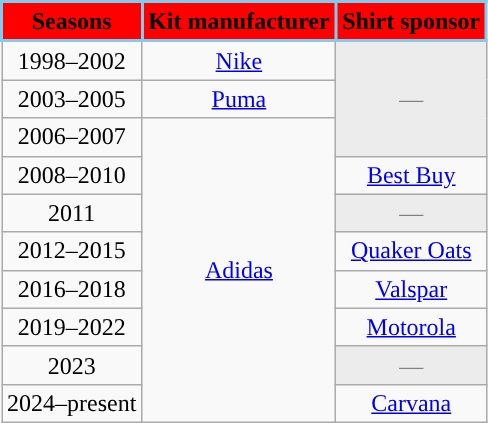<table class="wikitable" style="text-align: center">
<tr>
<th style="background:#FF0000; color:#000; border:2px solid #7CCDEF;" scope=col>Seasons</th>
<th style="background:#FF0000; color:#000; border:2px solid #7CCDEF;" scope=col>Kit manufacturer</th>
<th style="background:#FF0000; color:#000; border:2px solid #7CCDEF;" scope=col>Shirt sponsor</th>
</tr>
<tr>
<td>1998–2002</td>
<td><a href='#'>Nike</a></td>
<td rowspan="3" style="background:#ececec; color:gray">—</td>
</tr>
<tr>
<td>2003–2005</td>
<td><a href='#'>Puma</a></td>
</tr>
<tr>
<td>2006–2007</td>
<td rowspan="8"><a href='#'>Adidas</a></td>
</tr>
<tr>
<td>2008–2010</td>
<td><a href='#'>Best Buy</a></td>
</tr>
<tr>
<td>2011</td>
<td style="background:#ececec; color:gray">—</td>
</tr>
<tr>
<td>2012–2015</td>
<td><a href='#'>Quaker Oats</a></td>
</tr>
<tr>
<td>2016–2018</td>
<td><a href='#'>Valspar</a></td>
</tr>
<tr>
<td>2019–2022</td>
<td><a href='#'>Motorola</a></td>
</tr>
<tr>
<td>2023</td>
<td style="background:#ececec; color:gray">—</td>
</tr>
<tr>
<td>2024–present</td>
<td><a href='#'>Carvana</a></td>
</tr>
</table>
